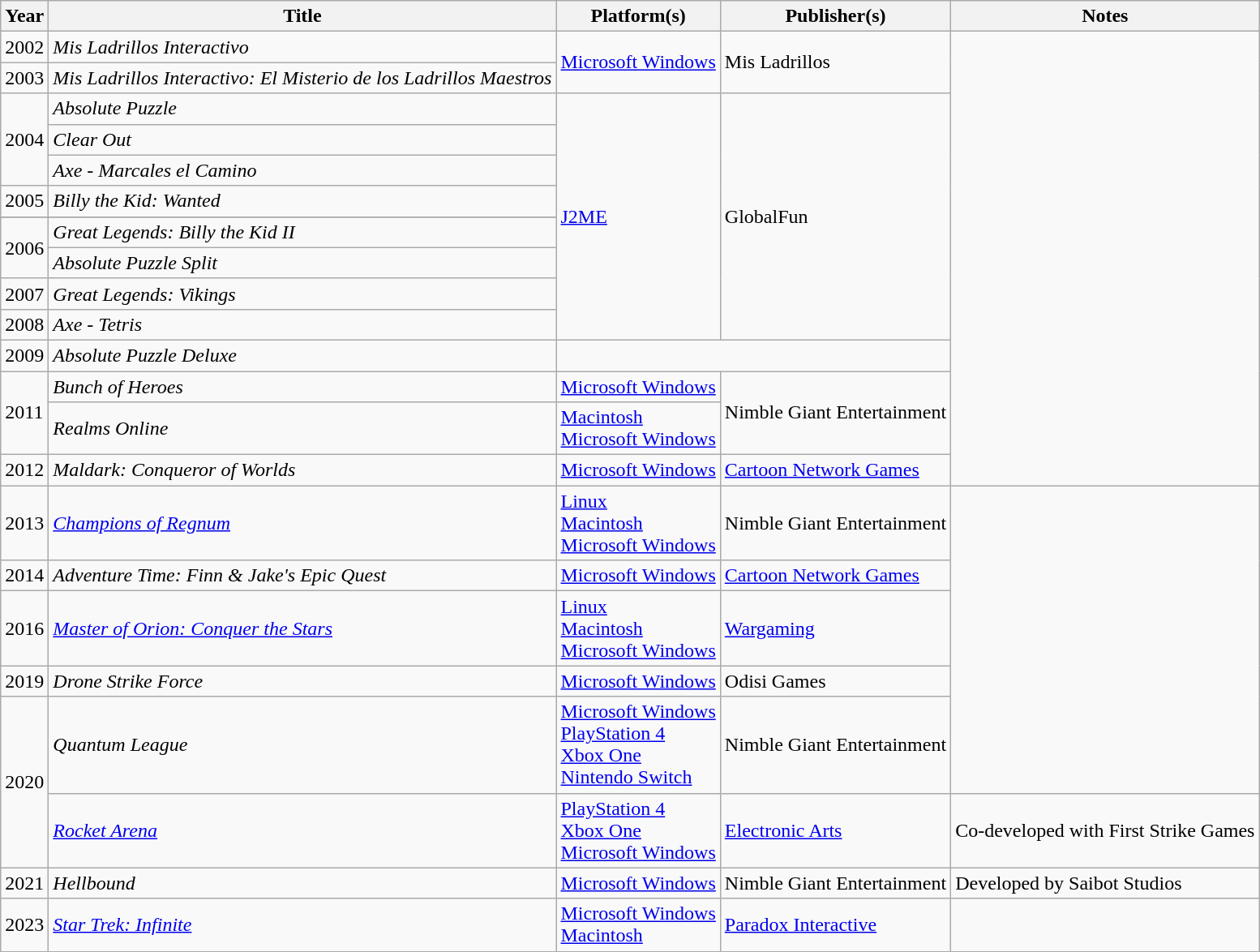<table class="wikitable sortable">
<tr>
<th>Year</th>
<th>Title</th>
<th>Platform(s)</th>
<th>Publisher(s)</th>
<th>Notes</th>
</tr>
<tr>
<td>2002</td>
<td><em>Mis Ladrillos Interactivo</em></td>
<td rowspan="2"><a href='#'>Microsoft Windows</a></td>
<td rowspan="2">Mis Ladrillos</td>
<td rowspan="15"></td>
</tr>
<tr>
<td>2003</td>
<td><em>Mis Ladrillos Interactivo: El Misterio de los Ladrillos Maestros</em></td>
</tr>
<tr>
<td rowspan="3">2004</td>
<td><em>Absolute Puzzle</em></td>
<td rowspan="9"><a href='#'>J2ME</a></td>
<td rowspan="9">GlobalFun</td>
</tr>
<tr>
<td><em>Clear Out</em></td>
</tr>
<tr>
<td><em>Axe - Marcales el Camino</em></td>
</tr>
<tr>
<td>2005</td>
<td><em>Billy the Kid: Wanted</em></td>
</tr>
<tr>
</tr>
<tr>
<td rowspan="2">2006</td>
<td><em>Great Legends: Billy the Kid II</em></td>
</tr>
<tr>
<td><em>Absolute Puzzle Split</em></td>
</tr>
<tr>
<td>2007</td>
<td><em>Great Legends: Vikings</em></td>
</tr>
<tr>
<td>2008</td>
<td><em>Axe - Tetris</em></td>
</tr>
<tr>
<td>2009</td>
<td><em>Absolute Puzzle Deluxe</em></td>
</tr>
<tr>
<td rowspan="2">2011</td>
<td><em>Bunch of Heroes</em></td>
<td><a href='#'>Microsoft Windows</a></td>
<td rowspan="2">Nimble Giant Entertainment</td>
</tr>
<tr>
<td><em>Realms Online</em></td>
<td><a href='#'>Macintosh</a><br><a href='#'>Microsoft Windows</a></td>
</tr>
<tr>
<td>2012</td>
<td><em>Maldark: Conqueror of Worlds</em></td>
<td><a href='#'>Microsoft Windows</a></td>
<td><a href='#'>Cartoon Network Games</a></td>
</tr>
<tr>
<td>2013</td>
<td><em><a href='#'>Champions of Regnum</a></em></td>
<td><a href='#'>Linux</a><br><a href='#'>Macintosh</a><br><a href='#'>Microsoft Windows</a></td>
<td>Nimble Giant Entertainment</td>
</tr>
<tr>
<td>2014</td>
<td><em>Adventure Time: Finn & Jake's Epic Quest</em></td>
<td><a href='#'>Microsoft Windows</a></td>
<td><a href='#'>Cartoon Network Games</a></td>
</tr>
<tr>
<td>2016</td>
<td><em><a href='#'>Master of Orion: Conquer the Stars</a></em></td>
<td><a href='#'>Linux</a><br><a href='#'>Macintosh</a><br><a href='#'>Microsoft Windows</a></td>
<td><a href='#'>Wargaming</a></td>
</tr>
<tr>
<td>2019</td>
<td><em>Drone Strike Force</em></td>
<td><a href='#'>Microsoft Windows</a></td>
<td>Odisi Games</td>
</tr>
<tr>
<td rowspan="2">2020</td>
<td><em>Quantum League</em></td>
<td><a href='#'>Microsoft Windows</a><br><a href='#'>PlayStation 4</a><br><a href='#'>Xbox One</a><br><a href='#'>Nintendo Switch</a></td>
<td>Nimble Giant Entertainment</td>
</tr>
<tr>
<td><em><a href='#'>Rocket Arena</a></em></td>
<td><a href='#'>PlayStation 4</a><br><a href='#'>Xbox One</a><br><a href='#'>Microsoft Windows</a></td>
<td><a href='#'>Electronic Arts</a></td>
<td>Co-developed with First Strike Games</td>
</tr>
<tr>
<td>2021</td>
<td><em>Hellbound</em></td>
<td><a href='#'>Microsoft Windows</a></td>
<td>Nimble Giant Entertainment</td>
<td>Developed by Saibot Studios</td>
</tr>
<tr>
<td>2023</td>
<td><em><a href='#'>Star Trek: Infinite</a></em></td>
<td><a href='#'>Microsoft Windows</a><br><a href='#'>Macintosh</a></td>
<td><a href='#'>Paradox Interactive</a></td>
<td></td>
</tr>
</table>
